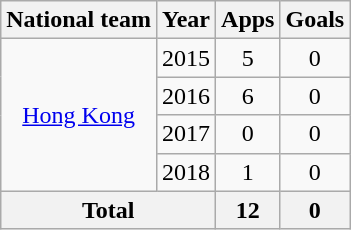<table class="wikitable" style="text-align:center">
<tr>
<th>National team</th>
<th>Year</th>
<th>Apps</th>
<th>Goals</th>
</tr>
<tr>
<td rowspan="4"><a href='#'>Hong Kong</a></td>
<td>2015</td>
<td>5</td>
<td>0</td>
</tr>
<tr>
<td>2016</td>
<td>6</td>
<td>0</td>
</tr>
<tr>
<td>2017</td>
<td>0</td>
<td>0</td>
</tr>
<tr>
<td>2018</td>
<td>1</td>
<td>0</td>
</tr>
<tr>
<th colspan=2>Total</th>
<th>12</th>
<th>0</th>
</tr>
</table>
